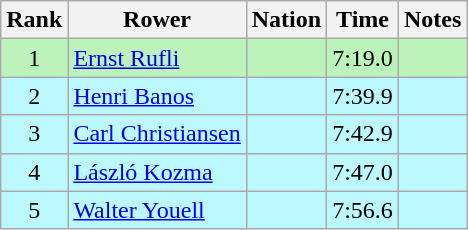<table class="wikitable sortable" style="text-align:center">
<tr>
<th>Rank</th>
<th>Rower</th>
<th>Nation</th>
<th>Time</th>
<th>Notes</th>
</tr>
<tr bgcolor=bbf3bb>
<td>1</td>
<td align=left><a href='#'>Ernst Rufli</a></td>
<td align=left></td>
<td>7:19.0</td>
<td></td>
</tr>
<tr bgcolor=bbf9ff>
<td>2</td>
<td align=left><a href='#'>Henri Banos</a></td>
<td align=left></td>
<td>7:39.9</td>
<td></td>
</tr>
<tr bgcolor=bbf9ff>
<td>3</td>
<td align=left><a href='#'>Carl Christiansen</a></td>
<td align=left></td>
<td>7:42.9</td>
<td></td>
</tr>
<tr bgcolor=bbf9ff>
<td>4</td>
<td align=left><a href='#'>László Kozma</a></td>
<td align=left></td>
<td>7:47.0</td>
<td></td>
</tr>
<tr bgcolor=bbf9ff>
<td>5</td>
<td align=left><a href='#'>Walter Youell</a></td>
<td align=left></td>
<td>7:56.6</td>
<td></td>
</tr>
</table>
